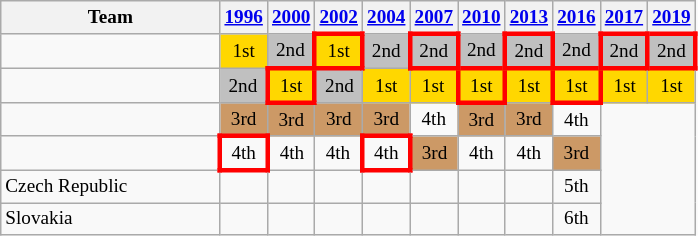<table class="wikitable sortable" style="text-align:center; font-size:80%">
<tr>
<th width=140>Team</th>
<th><a href='#'>1996</a></th>
<th><a href='#'>2000</a></th>
<th><a href='#'>2002</a></th>
<th><a href='#'>2004</a></th>
<th><a href='#'>2007</a></th>
<th><a href='#'>2010</a></th>
<th><a href='#'>2013</a></th>
<th><a href='#'>2016</a></th>
<th><a href='#'>2017</a></th>
<th><a href='#'>2019</a></th>
</tr>
<tr>
<td align=left></td>
<td bgcolor=gold>1st</td>
<td bgcolor=silver>2nd</td>
<td bgcolor=gold style="border:3px solid red">1st</td>
<td bgcolor=silver>2nd</td>
<td bgcolor=silver style="border:3px solid red">2nd</td>
<td bgcolor=silver>2nd</td>
<td bgcolor=silver style="border:3px solid red">2nd</td>
<td bgcolor=silver>2nd</td>
<td bgcolor=silver style="border:3px solid red">2nd</td>
<td bgcolor=silver style="border:3px solid red">2nd</td>
</tr>
<tr>
<td align=left></td>
<td bgcolor=silver>2nd</td>
<td bgcolor=gold style="border:3px solid red">1st</td>
<td bgcolor=silver>2nd</td>
<td bgcolor=gold>1st</td>
<td bgcolor=gold>1st</td>
<td bgcolor=gold style="border:3px solid red">1st</td>
<td bgcolor=gold>1st</td>
<td bgcolor=gold style="border:3px solid red">1st</td>
<td bgcolor=gold>1st</td>
<td bgcolor=gold>1st</td>
</tr>
<tr>
<td align=left></td>
<td bgcolor=#cc9966>3rd</td>
<td bgcolor=#cc9966>3rd</td>
<td bgcolor=#cc9966>3rd</td>
<td bgcolor=#cc9966>3rd</td>
<td>4th</td>
<td bgcolor=#cc9966>3rd</td>
<td bgcolor=#cc9966>3rd</td>
<td>4th</td>
</tr>
<tr>
<td align=left></td>
<td style="border:3px solid red">4th</td>
<td>4th</td>
<td>4th</td>
<td style="border:3px solid red">4th</td>
<td bgcolor=#cc9966>3rd</td>
<td>4th</td>
<td>4th</td>
<td bgcolor=#cc9966>3rd</td>
</tr>
<tr>
<td align=left> Czech Republic</td>
<td></td>
<td></td>
<td></td>
<td></td>
<td></td>
<td></td>
<td></td>
<td>5th</td>
</tr>
<tr>
<td align=left> Slovakia</td>
<td></td>
<td></td>
<td></td>
<td></td>
<td></td>
<td></td>
<td></td>
<td>6th</td>
</tr>
</table>
